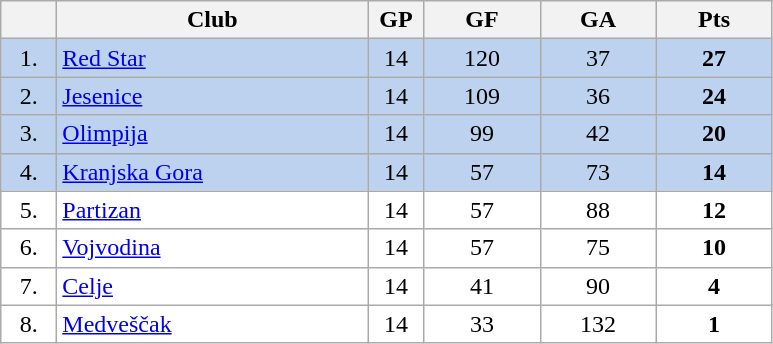<table class="wikitable">
<tr>
<th width="30"></th>
<th width="200">Club</th>
<th width="30">GP</th>
<th width="70">GF</th>
<th width="70">GA</th>
<th width="70">Pts</th>
</tr>
<tr bgcolor="#BCD2EE" align="center">
<td>1.</td>
<td align="left"><a href='#'>Red Star</a></td>
<td>14</td>
<td>120</td>
<td>37</td>
<td><strong>27</strong></td>
</tr>
<tr bgcolor="#BCD2EE" align="center">
<td>2.</td>
<td align="left"><a href='#'>Jesenice</a></td>
<td>14</td>
<td>109</td>
<td>36</td>
<td><strong>24</strong></td>
</tr>
<tr bgcolor="#BCD2EE" align="center">
<td>3.</td>
<td align="left"><a href='#'>Olimpija</a></td>
<td>14</td>
<td>99</td>
<td>42</td>
<td><strong>20</strong></td>
</tr>
<tr bgcolor="#BCD2EE" align="center">
<td>4.</td>
<td align="left"><a href='#'>Kranjska Gora</a></td>
<td>14</td>
<td>57</td>
<td>73</td>
<td><strong>14</strong></td>
</tr>
<tr bgcolor="#FFFFFF" align="center">
<td>5.</td>
<td align="left"><a href='#'>Partizan</a></td>
<td>14</td>
<td>57</td>
<td>88</td>
<td><strong>12</strong></td>
</tr>
<tr bgcolor="#FFFFFF" align="center">
<td>6.</td>
<td align="left"><a href='#'>Vojvodina</a></td>
<td>14</td>
<td>57</td>
<td>75</td>
<td><strong>10</strong></td>
</tr>
<tr bgcolor="#FFFFFF" align="center">
<td>7.</td>
<td align="left"><a href='#'>Celje</a></td>
<td>14</td>
<td>41</td>
<td>90</td>
<td><strong>4</strong></td>
</tr>
<tr bgcolor="#FFFFFF" align="center">
<td>8.</td>
<td align="left"><a href='#'>Medveščak</a></td>
<td>14</td>
<td>33</td>
<td>132</td>
<td><strong>1</strong></td>
</tr>
</table>
